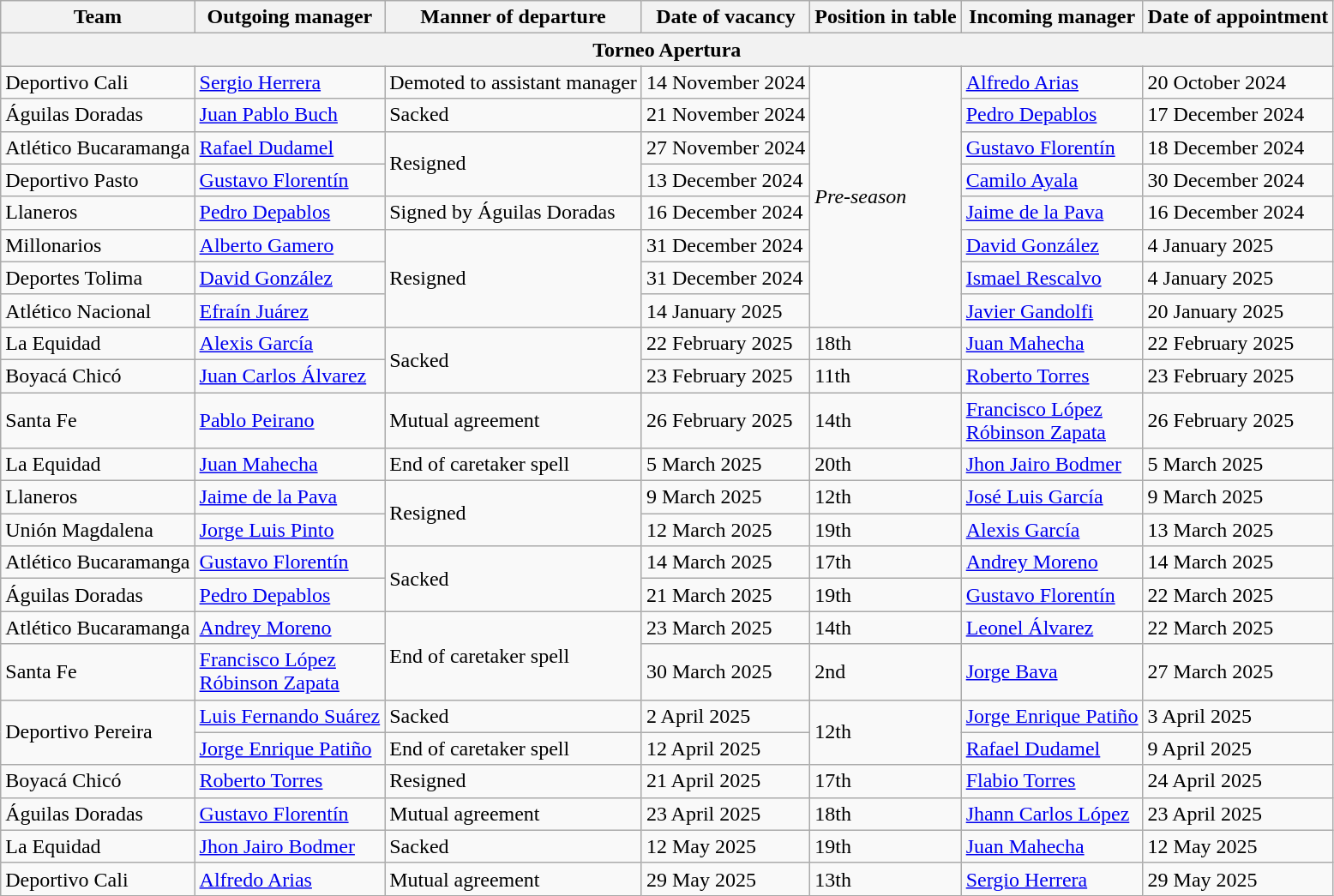<table class="wikitable sortable">
<tr>
<th>Team</th>
<th>Outgoing manager</th>
<th>Manner of departure</th>
<th>Date of vacancy</th>
<th>Position in table</th>
<th>Incoming manager</th>
<th>Date of appointment</th>
</tr>
<tr>
<th colspan=7>Torneo Apertura</th>
</tr>
<tr>
<td>Deportivo Cali</td>
<td> <a href='#'>Sergio Herrera</a></td>
<td>Demoted to assistant manager</td>
<td>14 November 2024</td>
<td rowspan=8><em>Pre-season</em></td>
<td> <a href='#'>Alfredo Arias</a></td>
<td>20 October 2024</td>
</tr>
<tr>
<td>Águilas Doradas</td>
<td> <a href='#'>Juan Pablo Buch</a></td>
<td>Sacked</td>
<td>21 November 2024</td>
<td> <a href='#'>Pedro Depablos</a></td>
<td>17 December 2024</td>
</tr>
<tr>
<td>Atlético Bucaramanga</td>
<td> <a href='#'>Rafael Dudamel</a></td>
<td rowspan=2>Resigned</td>
<td>27 November 2024</td>
<td> <a href='#'>Gustavo Florentín</a></td>
<td>18 December 2024</td>
</tr>
<tr>
<td>Deportivo Pasto</td>
<td> <a href='#'>Gustavo Florentín</a></td>
<td>13 December 2024</td>
<td> <a href='#'>Camilo Ayala</a></td>
<td>30 December 2024</td>
</tr>
<tr>
<td>Llaneros</td>
<td> <a href='#'>Pedro Depablos</a></td>
<td>Signed by Águilas Doradas</td>
<td>16 December 2024</td>
<td> <a href='#'>Jaime de la Pava</a></td>
<td>16 December 2024</td>
</tr>
<tr>
<td>Millonarios</td>
<td> <a href='#'>Alberto Gamero</a></td>
<td rowspan=3>Resigned</td>
<td>31 December 2024</td>
<td> <a href='#'>David González</a></td>
<td>4 January 2025</td>
</tr>
<tr>
<td>Deportes Tolima</td>
<td> <a href='#'>David González</a></td>
<td>31 December 2024</td>
<td> <a href='#'>Ismael Rescalvo</a></td>
<td>4 January 2025</td>
</tr>
<tr>
<td>Atlético Nacional</td>
<td> <a href='#'>Efraín Juárez</a></td>
<td>14 January 2025</td>
<td> <a href='#'>Javier Gandolfi</a></td>
<td>20 January 2025</td>
</tr>
<tr>
<td>La Equidad</td>
<td> <a href='#'>Alexis García</a></td>
<td rowspan=2>Sacked</td>
<td>22 February 2025</td>
<td>18th</td>
<td> <a href='#'>Juan Mahecha</a></td>
<td>22 February 2025</td>
</tr>
<tr>
<td>Boyacá Chicó</td>
<td> <a href='#'>Juan Carlos Álvarez</a></td>
<td>23 February 2025</td>
<td>11th</td>
<td> <a href='#'>Roberto Torres</a></td>
<td>23 February 2025</td>
</tr>
<tr>
<td>Santa Fe</td>
<td> <a href='#'>Pablo Peirano</a></td>
<td>Mutual agreement</td>
<td>26 February 2025</td>
<td>14th</td>
<td> <a href='#'>Francisco López</a><br> <a href='#'>Róbinson Zapata</a></td>
<td>26 February 2025</td>
</tr>
<tr>
<td>La Equidad</td>
<td> <a href='#'>Juan Mahecha</a></td>
<td>End of caretaker spell</td>
<td>5 March 2025</td>
<td>20th</td>
<td> <a href='#'>Jhon Jairo Bodmer</a></td>
<td>5 March 2025</td>
</tr>
<tr>
<td>Llaneros</td>
<td> <a href='#'>Jaime de la Pava</a></td>
<td rowspan=2>Resigned</td>
<td>9 March 2025</td>
<td>12th</td>
<td> <a href='#'>José Luis García</a></td>
<td>9 March 2025</td>
</tr>
<tr>
<td>Unión Magdalena</td>
<td> <a href='#'>Jorge Luis Pinto</a></td>
<td>12 March 2025</td>
<td>19th</td>
<td> <a href='#'>Alexis García</a></td>
<td>13 March 2025</td>
</tr>
<tr>
<td>Atlético Bucaramanga</td>
<td> <a href='#'>Gustavo Florentín</a></td>
<td rowspan=2>Sacked</td>
<td>14 March 2025</td>
<td>17th</td>
<td> <a href='#'>Andrey Moreno</a></td>
<td>14 March 2025</td>
</tr>
<tr>
<td>Águilas Doradas</td>
<td> <a href='#'>Pedro Depablos</a></td>
<td>21 March 2025</td>
<td>19th</td>
<td> <a href='#'>Gustavo Florentín</a></td>
<td>22 March 2025</td>
</tr>
<tr>
<td>Atlético Bucaramanga</td>
<td> <a href='#'>Andrey Moreno</a></td>
<td rowspan=2>End of caretaker spell</td>
<td>23 March 2025</td>
<td>14th</td>
<td> <a href='#'>Leonel Álvarez</a></td>
<td>22 March 2025</td>
</tr>
<tr>
<td>Santa Fe</td>
<td> <a href='#'>Francisco López</a><br> <a href='#'>Róbinson Zapata</a></td>
<td>30 March 2025</td>
<td>2nd</td>
<td> <a href='#'>Jorge Bava</a></td>
<td>27 March 2025</td>
</tr>
<tr>
<td rowspan=2>Deportivo Pereira</td>
<td> <a href='#'>Luis Fernando Suárez</a></td>
<td>Sacked</td>
<td>2 April 2025</td>
<td rowspan=2>12th</td>
<td> <a href='#'>Jorge Enrique Patiño</a></td>
<td>3 April 2025</td>
</tr>
<tr>
<td> <a href='#'>Jorge Enrique Patiño</a></td>
<td>End of caretaker spell</td>
<td>12 April 2025</td>
<td> <a href='#'>Rafael Dudamel</a></td>
<td>9 April 2025</td>
</tr>
<tr>
<td>Boyacá Chicó</td>
<td> <a href='#'>Roberto Torres</a></td>
<td>Resigned</td>
<td>21 April 2025</td>
<td>17th</td>
<td> <a href='#'>Flabio Torres</a></td>
<td>24 April 2025</td>
</tr>
<tr>
<td>Águilas Doradas</td>
<td> <a href='#'>Gustavo Florentín</a></td>
<td>Mutual agreement</td>
<td>23 April 2025</td>
<td>18th</td>
<td> <a href='#'>Jhann Carlos López</a></td>
<td>23 April 2025</td>
</tr>
<tr>
<td>La Equidad</td>
<td> <a href='#'>Jhon Jairo Bodmer</a></td>
<td>Sacked</td>
<td>12 May 2025</td>
<td>19th</td>
<td> <a href='#'>Juan Mahecha</a></td>
<td>12 May 2025</td>
</tr>
<tr>
<td>Deportivo Cali</td>
<td> <a href='#'>Alfredo Arias</a></td>
<td>Mutual agreement</td>
<td>29 May 2025</td>
<td>13th</td>
<td> <a href='#'>Sergio Herrera</a></td>
<td>29 May 2025</td>
</tr>
</table>
